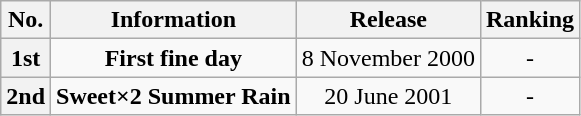<table class="wikitable">
<tr>
<th>No.</th>
<th>Information</th>
<th>Release</th>
<th>Ranking</th>
</tr>
<tr>
<th>1st</th>
<td align="center"><strong>First fine day</strong></td>
<td align="center">8 November 2000</td>
<td align="center">-</td>
</tr>
<tr>
<th>2nd</th>
<td align="center"><strong>Sweet×2 Summer Rain</strong></td>
<td align="center">20 June 2001</td>
<td align="center">-</td>
</tr>
</table>
